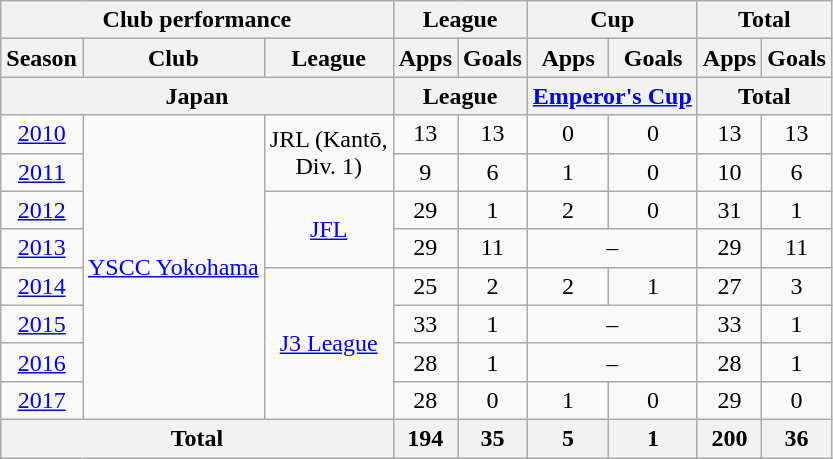<table class="wikitable" style="text-align:center;">
<tr>
<th colspan=3>Club performance</th>
<th colspan=2>League</th>
<th colspan=2>Cup</th>
<th colspan=2>Total</th>
</tr>
<tr>
<th>Season</th>
<th>Club</th>
<th>League</th>
<th>Apps</th>
<th>Goals</th>
<th>Apps</th>
<th>Goals</th>
<th>Apps</th>
<th>Goals</th>
</tr>
<tr>
<th colspan=3>Japan</th>
<th colspan=2>League</th>
<th colspan=2><a href='#'>Emperor's Cup</a></th>
<th colspan=2>Total</th>
</tr>
<tr>
<td><a href='#'>2010</a></td>
<td rowspan="8"><a href='#'>YSCC Yokohama</a></td>
<td rowspan="2">JRL (Kantō,<br>Div. 1)</td>
<td>13</td>
<td>13</td>
<td>0</td>
<td>0</td>
<td>13</td>
<td>13</td>
</tr>
<tr>
<td><a href='#'>2011</a></td>
<td>9</td>
<td>6</td>
<td>1</td>
<td>0</td>
<td>10</td>
<td>6</td>
</tr>
<tr>
<td><a href='#'>2012</a></td>
<td rowspan="2"><a href='#'>JFL</a></td>
<td>29</td>
<td>1</td>
<td>2</td>
<td>0</td>
<td>31</td>
<td>1</td>
</tr>
<tr>
<td><a href='#'>2013</a></td>
<td>29</td>
<td>11</td>
<td colspan="2">–</td>
<td>29</td>
<td>11</td>
</tr>
<tr>
<td><a href='#'>2014</a></td>
<td rowspan="4"><a href='#'>J3 League</a></td>
<td>25</td>
<td>2</td>
<td>2</td>
<td>1</td>
<td>27</td>
<td>3</td>
</tr>
<tr>
<td><a href='#'>2015</a></td>
<td>33</td>
<td>1</td>
<td colspan="2">–</td>
<td>33</td>
<td>1</td>
</tr>
<tr>
<td><a href='#'>2016</a></td>
<td>28</td>
<td>1</td>
<td colspan="2">–</td>
<td>28</td>
<td>1</td>
</tr>
<tr>
<td><a href='#'>2017</a></td>
<td>28</td>
<td>0</td>
<td>1</td>
<td>0</td>
<td>29</td>
<td>0</td>
</tr>
<tr>
<th colspan=3>Total</th>
<th>194</th>
<th>35</th>
<th>5</th>
<th>1</th>
<th>200</th>
<th>36</th>
</tr>
</table>
